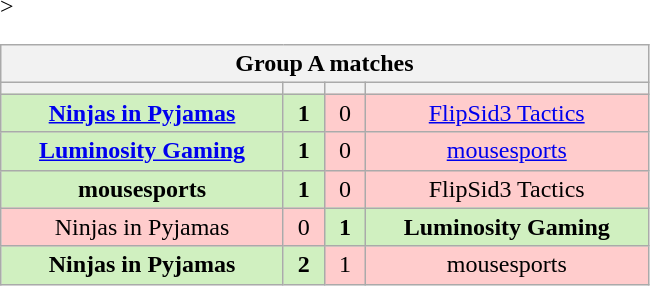<table class="wikitable" style="text-align: center;">
<tr>
<th colspan=4>Group A matches</th>
</tr>
<tr <noinclude>>
<th width="181px"></th>
<th width="20px"></th>
<th width="20px"></th>
<th width="181px"></noinclude></th>
</tr>
<tr>
<td style="background: #D0F0C0;"><strong><a href='#'>Ninjas in Pyjamas</a></strong></td>
<td style="background: #D0F0C0;"><strong>1</strong></td>
<td style="background: #FFCCCC;">0</td>
<td style="background: #FFCCCC;"><a href='#'>FlipSid3 Tactics</a></td>
</tr>
<tr>
<td style="background: #D0F0C0;"><strong><a href='#'>Luminosity Gaming</a></strong></td>
<td style="background: #D0F0C0;"><strong>1</strong></td>
<td style="background: #FFCCCC;">0</td>
<td style="background: #FFCCCC;"><a href='#'>mousesports</a></td>
</tr>
<tr>
<td style="background: #D0F0C0;"><strong>mousesports</strong></td>
<td style="background: #D0F0C0;"><strong>1</strong></td>
<td style="background: #FFCCCC;">0</td>
<td style="background: #FFCCCC;">FlipSid3 Tactics</td>
</tr>
<tr>
<td style="background: #FFCCCC;">Ninjas in Pyjamas</td>
<td style="background: #FFCCCC;">0</td>
<td style="background: #D0F0C0;"><strong>1</strong></td>
<td style="background: #D0F0C0;"><strong>Luminosity Gaming</strong></td>
</tr>
<tr>
<td style="background: #D0F0C0;"><strong>Ninjas in Pyjamas</strong></td>
<td style="background: #D0F0C0;"><strong>2</strong></td>
<td style="background: #FFCCCC;">1</td>
<td style="background: #FFCCCC;">mousesports</td>
</tr>
</table>
